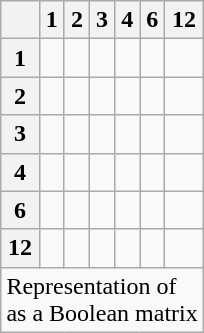<table class="wikitable" style="float: right">
<tr>
<th></th>
<th>1</th>
<th>2</th>
<th>3</th>
<th>4</th>
<th>6</th>
<th>12</th>
</tr>
<tr>
<th>1</th>
<td></td>
<td></td>
<td></td>
<td></td>
<td></td>
<td></td>
</tr>
<tr>
<th>2</th>
<td></td>
<td></td>
<td></td>
<td></td>
<td></td>
<td></td>
</tr>
<tr>
<th>3</th>
<td></td>
<td></td>
<td></td>
<td></td>
<td></td>
<td></td>
</tr>
<tr>
<th>4</th>
<td></td>
<td></td>
<td></td>
<td></td>
<td></td>
<td></td>
</tr>
<tr>
<th>6</th>
<td></td>
<td></td>
<td></td>
<td></td>
<td></td>
<td></td>
</tr>
<tr>
<th>12</th>
<td></td>
<td></td>
<td></td>
<td></td>
<td></td>
<td></td>
</tr>
<tr>
<td COLSPAN=7>Representation of <br>as a Boolean matrix</td>
</tr>
</table>
